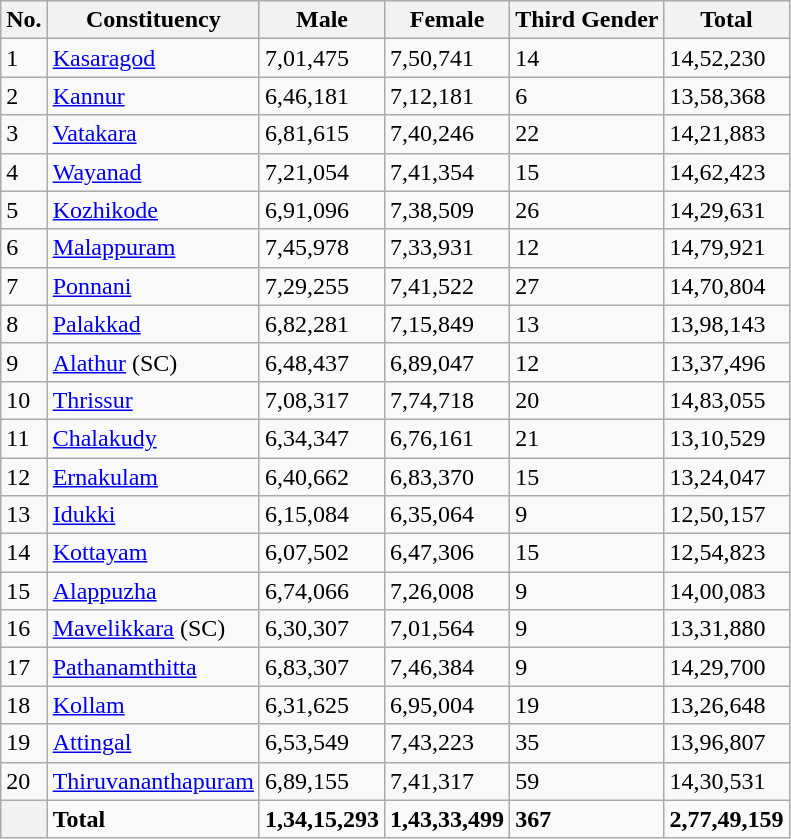<table class="wikitable sortable">
<tr>
<th>No.</th>
<th>Constituency</th>
<th>Male</th>
<th>Female</th>
<th>Third Gender</th>
<th>Total</th>
</tr>
<tr>
<td>1</td>
<td><a href='#'>Kasaragod</a></td>
<td>7,01,475</td>
<td>7,50,741</td>
<td>14</td>
<td>14,52,230</td>
</tr>
<tr>
<td>2</td>
<td><a href='#'>Kannur</a></td>
<td>6,46,181</td>
<td>7,12,181</td>
<td>6</td>
<td>13,58,368</td>
</tr>
<tr>
<td>3</td>
<td><a href='#'>Vatakara</a></td>
<td>6,81,615</td>
<td>7,40,246</td>
<td>22</td>
<td>14,21,883</td>
</tr>
<tr>
<td>4</td>
<td><a href='#'>Wayanad</a></td>
<td>7,21,054</td>
<td>7,41,354</td>
<td>15</td>
<td>14,62,423</td>
</tr>
<tr>
<td>5</td>
<td><a href='#'>Kozhikode</a></td>
<td>6,91,096</td>
<td>7,38,509</td>
<td>26</td>
<td>14,29,631</td>
</tr>
<tr>
<td>6</td>
<td><a href='#'>Malappuram</a></td>
<td>7,45,978</td>
<td>7,33,931</td>
<td>12</td>
<td>14,79,921</td>
</tr>
<tr>
<td>7</td>
<td><a href='#'>Ponnani</a></td>
<td>7,29,255</td>
<td>7,41,522</td>
<td>27</td>
<td>14,70,804</td>
</tr>
<tr>
<td>8</td>
<td><a href='#'>Palakkad</a></td>
<td>6,82,281</td>
<td>7,15,849</td>
<td>13</td>
<td>13,98,143</td>
</tr>
<tr>
<td>9</td>
<td><a href='#'>Alathur</a> (SC)</td>
<td>6,48,437</td>
<td>6,89,047</td>
<td>12</td>
<td>13,37,496</td>
</tr>
<tr>
<td>10</td>
<td><a href='#'>Thrissur</a></td>
<td>7,08,317</td>
<td>7,74,718</td>
<td>20</td>
<td>14,83,055</td>
</tr>
<tr>
<td>11</td>
<td><a href='#'>Chalakudy</a></td>
<td>6,34,347</td>
<td>6,76,161</td>
<td>21</td>
<td>13,10,529</td>
</tr>
<tr>
<td>12</td>
<td><a href='#'>Ernakulam</a></td>
<td>6,40,662</td>
<td>6,83,370</td>
<td>15</td>
<td>13,24,047</td>
</tr>
<tr>
<td>13</td>
<td><a href='#'>Idukki</a></td>
<td>6,15,084</td>
<td>6,35,064</td>
<td>9</td>
<td>12,50,157</td>
</tr>
<tr>
<td>14</td>
<td><a href='#'>Kottayam</a></td>
<td>6,07,502</td>
<td>6,47,306</td>
<td>15</td>
<td>12,54,823</td>
</tr>
<tr>
<td>15</td>
<td><a href='#'>Alappuzha</a></td>
<td>6,74,066</td>
<td>7,26,008</td>
<td>9</td>
<td>14,00,083</td>
</tr>
<tr>
<td>16</td>
<td><a href='#'>Mavelikkara</a> (SC)</td>
<td>6,30,307</td>
<td>7,01,564</td>
<td>9</td>
<td>13,31,880</td>
</tr>
<tr>
<td>17</td>
<td><a href='#'>Pathanamthitta</a></td>
<td>6,83,307</td>
<td>7,46,384</td>
<td>9</td>
<td>14,29,700</td>
</tr>
<tr>
<td>18</td>
<td><a href='#'>Kollam</a></td>
<td>6,31,625</td>
<td>6,95,004</td>
<td>19</td>
<td>13,26,648</td>
</tr>
<tr>
<td>19</td>
<td><a href='#'>Attingal</a></td>
<td>6,53,549</td>
<td>7,43,223</td>
<td>35</td>
<td>13,96,807</td>
</tr>
<tr>
<td>20</td>
<td><a href='#'>Thiruvananthapuram</a></td>
<td>6,89,155</td>
<td>7,41,317</td>
<td>59</td>
<td>14,30,531</td>
</tr>
<tr>
<th></th>
<td><strong>Total</strong></td>
<td><strong>1,34,15,293</strong></td>
<td><strong>1,43,33,499</strong></td>
<td><strong>367</strong></td>
<td><strong>2,77,49,159</strong></td>
</tr>
</table>
